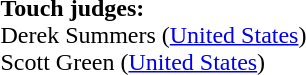<table style="width:100%">
<tr>
<td><br><br><strong>Touch judges:</strong>
<br>Derek Summers (<a href='#'>United States</a>)
<br>Scott Green (<a href='#'>United States</a>)</td>
</tr>
</table>
